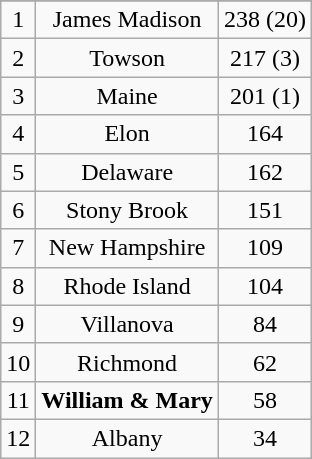<table class="wikitable">
<tr align="center">
</tr>
<tr align="center">
<td>1</td>
<td>James Madison</td>
<td>238 (20)</td>
</tr>
<tr align="center">
<td>2</td>
<td>Towson</td>
<td>217 (3)</td>
</tr>
<tr align="center">
<td>3</td>
<td>Maine</td>
<td>201 (1)</td>
</tr>
<tr align="center">
<td>4</td>
<td>Elon</td>
<td>164</td>
</tr>
<tr align="center">
<td>5</td>
<td>Delaware</td>
<td>162</td>
</tr>
<tr align="center">
<td>6</td>
<td>Stony Brook</td>
<td>151</td>
</tr>
<tr align="center">
<td>7</td>
<td>New Hampshire</td>
<td>109</td>
</tr>
<tr align="center">
<td>8</td>
<td>Rhode Island</td>
<td>104</td>
</tr>
<tr align="center">
<td>9</td>
<td>Villanova</td>
<td>84</td>
</tr>
<tr align="center">
<td>10</td>
<td>Richmond</td>
<td>62</td>
</tr>
<tr align="center">
<td>11</td>
<td><strong>William & Mary</strong></td>
<td>58</td>
</tr>
<tr align="center">
<td>12</td>
<td>Albany</td>
<td>34</td>
</tr>
</table>
